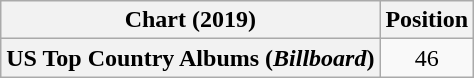<table class="wikitable plainrowheaders" style="text-align:center;">
<tr>
<th scope="col">Chart (2019)</th>
<th scope="col">Position</th>
</tr>
<tr>
<th scope="row">US Top Country Albums (<em>Billboard</em>)</th>
<td>46</td>
</tr>
</table>
